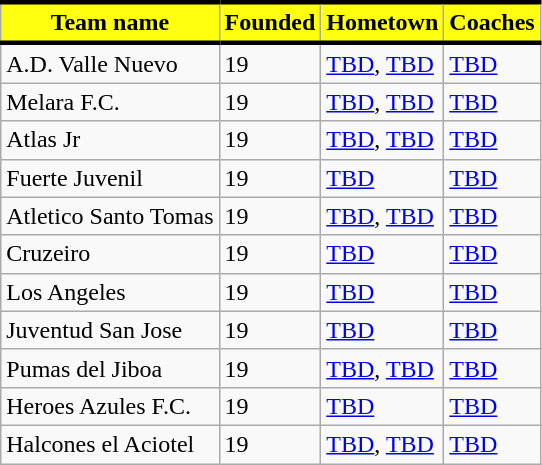<table class="wikitable">
<tr>
<th style="background:#FFFF10; color:black; border-top:black 3px solid; border-bottom:black 3px solid;">Team name</th>
<th style="background:#FFFF10; color:black; border-top:black 3px solid; border-bottom:black 3px solid;">Founded</th>
<th style="background:#FFFF10; color:black; border-top:black 3px solid; border-bottom:black 3px solid;">Hometown</th>
<th style="background:#FFFF10; color:black; border-top:black 3px solid; border-bottom:black 3px solid;">Coaches</th>
</tr>
<tr>
<td>A.D. Valle Nuevo</td>
<td>19</td>
<td> <a href='#'>TBD</a>, <a href='#'>TBD</a></td>
<td> <a href='#'>TBD</a></td>
</tr>
<tr>
<td>Melara F.C.</td>
<td>19</td>
<td> <a href='#'>TBD</a>, <a href='#'>TBD</a></td>
<td> <a href='#'>TBD</a></td>
</tr>
<tr>
<td>Atlas Jr</td>
<td>19</td>
<td> <a href='#'>TBD</a>, <a href='#'>TBD</a></td>
<td> <a href='#'>TBD</a></td>
</tr>
<tr>
<td>Fuerte Juvenil</td>
<td>19</td>
<td> <a href='#'>TBD</a></td>
<td> <a href='#'>TBD</a></td>
</tr>
<tr>
<td>Atletico Santo Tomas</td>
<td>19</td>
<td> <a href='#'>TBD</a>, <a href='#'>TBD</a></td>
<td> <a href='#'>TBD</a></td>
</tr>
<tr>
<td>Cruzeiro</td>
<td>19</td>
<td> <a href='#'>TBD</a></td>
<td> <a href='#'>TBD</a></td>
</tr>
<tr>
<td>Los Angeles</td>
<td>19</td>
<td> <a href='#'>TBD</a></td>
<td> <a href='#'>TBD</a></td>
</tr>
<tr>
<td>Juventud San Jose</td>
<td>19</td>
<td> <a href='#'>TBD</a></td>
<td> <a href='#'>TBD</a></td>
</tr>
<tr>
<td>Pumas del Jiboa</td>
<td>19</td>
<td> <a href='#'>TBD</a>, <a href='#'>TBD</a></td>
<td> <a href='#'>TBD</a></td>
</tr>
<tr>
<td>Heroes Azules F.C.</td>
<td>19</td>
<td> <a href='#'>TBD</a></td>
<td> <a href='#'>TBD</a></td>
</tr>
<tr>
<td>Halcones el Aciotel</td>
<td>19</td>
<td> <a href='#'>TBD</a>, <a href='#'>TBD</a></td>
<td> <a href='#'>TBD</a></td>
</tr>
</table>
